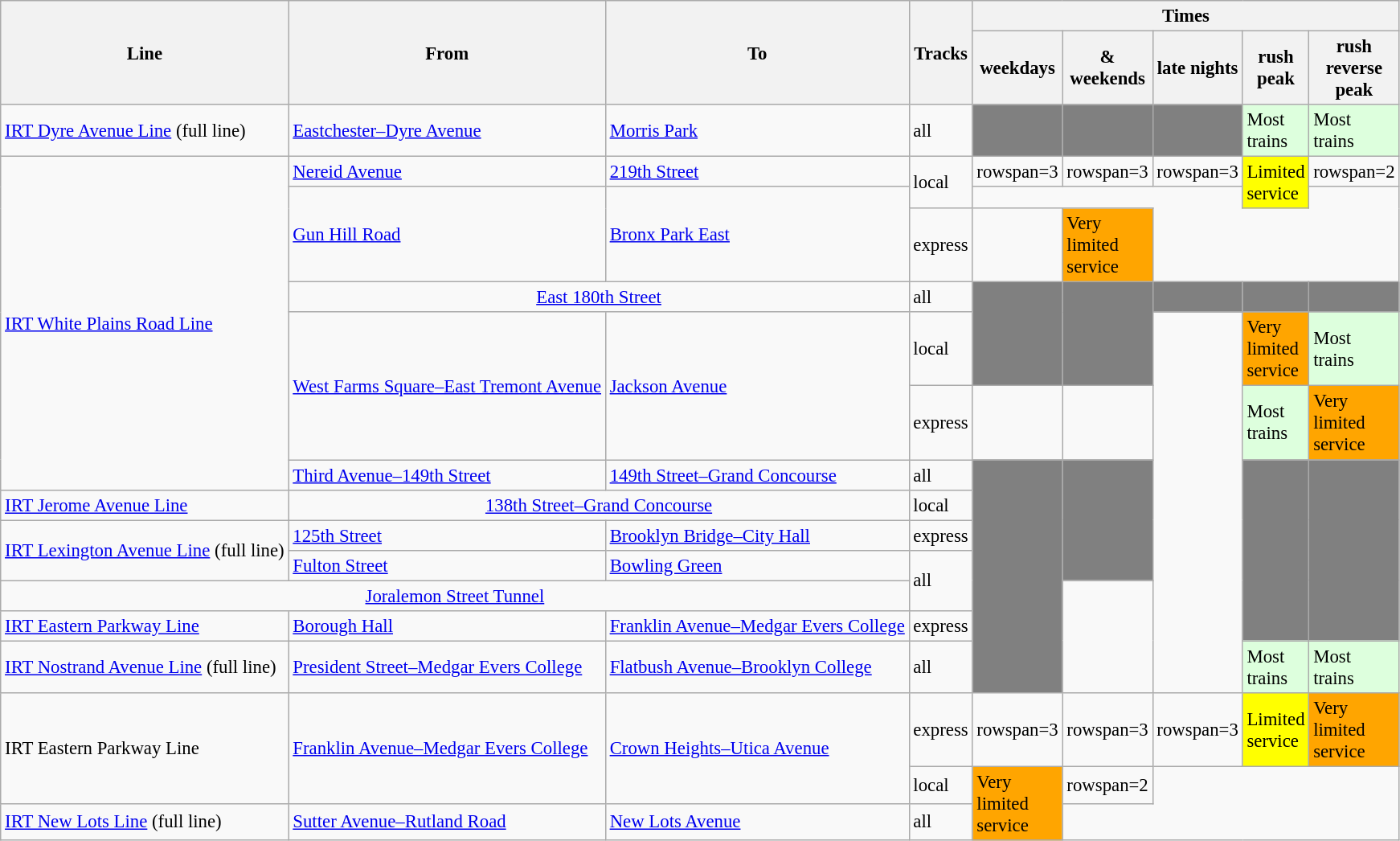<table class="wikitable collapsible" style="font-size:95%">
<tr>
<th rowspan=2>Line</th>
<th rowspan=2>From</th>
<th rowspan=2>To</th>
<th rowspan=2>Tracks</th>
<th colspan="5">Times</th>
</tr>
<tr>
<th width=40>week­days</th>
<th width=60> &<br>weekends</th>
<th width=40>late nights</th>
<th width=40>rush peak</th>
<th width=40>rush reverse peak</th>
</tr>
<tr>
<td><a href='#'>IRT Dyre Avenue Line</a> (full line)</td>
<td><a href='#'>Eastchester–Dyre Avenue</a></td>
<td><a href='#'>Morris Park</a></td>
<td>all</td>
<td style="background:gray"> </td>
<td style="background:gray"> </td>
<td style="background:gray"> </td>
<td style="background:#ddffdd;">Most trains</td>
<td style="background:#ddffdd;">Most trains</td>
</tr>
<tr>
<td rowspan="7"><a href='#'>IRT White Plains Road Line</a></td>
<td><a href='#'>Nereid Avenue</a></td>
<td><a href='#'>219th Street</a></td>
<td rowspan=2>local</td>
<td>rowspan=3 </td>
<td>rowspan=3 </td>
<td>rowspan=3 </td>
<td rowspan=2 style="background:yellow">Limited service</td>
<td>rowspan=2 </td>
</tr>
<tr>
<td rowspan="2"><a href='#'>Gun Hill Road</a></td>
<td rowspan="2"><a href='#'>Bronx Park East</a></td>
</tr>
<tr>
<td>express</td>
<td></td>
<td style="background:orange">Very limited service</td>
</tr>
<tr>
<td colspan="2" align="center"><a href='#'>East 180th Street</a></td>
<td>all</td>
<td rowspan="2" style="background:gray"> </td>
<td rowspan="2" style="background:gray"> </td>
<td style="background:gray"> </td>
<td style="background:gray"> </td>
<td style="background:gray"> </td>
</tr>
<tr>
<td rowspan="2"><a href='#'>West Farms Square–East Tremont Avenue</a></td>
<td rowspan="2"><a href='#'>Jackson Avenue</a></td>
<td>local</td>
<td rowspan="9"> </td>
<td style="background:orange">Very limited service</td>
<td style="background:#ddffdd;">Most trains</td>
</tr>
<tr>
<td>express</td>
<td> </td>
<td> </td>
<td style="background:#ddffdd;">Most trains</td>
<td style="background:orange">Very limited service</td>
</tr>
<tr>
<td><a href='#'>Third Avenue–149th Street</a></td>
<td><a href='#'>149th Street–Grand Concourse</a></td>
<td>all</td>
<td rowspan="7" style="background:gray"> </td>
<td rowspan="4" style="background:gray"> </td>
<td rowspan="6" style="background:gray"> </td>
<td rowspan="6" style="background:gray"> </td>
</tr>
<tr>
<td><a href='#'>IRT Jerome Avenue Line</a></td>
<td colspan="2" align="center"><a href='#'>138th Street–Grand Concourse</a></td>
<td>local</td>
</tr>
<tr>
<td rowspan="2"><a href='#'>IRT Lexington Avenue Line</a> (full line)</td>
<td><a href='#'>125th Street</a></td>
<td><a href='#'>Brooklyn Bridge–City Hall</a></td>
<td>express</td>
</tr>
<tr>
<td><a href='#'>Fulton Street</a></td>
<td><a href='#'>Bowling Green</a></td>
<td rowspan="2">all</td>
</tr>
<tr>
<td colspan="3" align="center"><a href='#'>Joralemon Street Tunnel</a></td>
<td rowspan="3"> </td>
</tr>
<tr>
<td><a href='#'>IRT Eastern Parkway Line</a></td>
<td><a href='#'>Borough Hall</a></td>
<td><a href='#'>Franklin Avenue–Medgar Evers College</a></td>
<td>express</td>
</tr>
<tr>
<td><a href='#'>IRT Nostrand Avenue Line</a> (full line)</td>
<td><a href='#'>President Street–Medgar Evers College</a></td>
<td><a href='#'>Flatbush Avenue–Brooklyn College</a></td>
<td>all</td>
<td style="background:#ddffdd;">Most trains</td>
<td style="background:#ddffdd;">Most trains</td>
</tr>
<tr>
<td rowspan=2>IRT Eastern Parkway Line</td>
<td rowspan=2><a href='#'>Franklin Avenue–Medgar Evers College</a></td>
<td rowspan=2><a href='#'>Crown Heights–Utica Avenue</a></td>
<td>express</td>
<td>rowspan=3 </td>
<td>rowspan=3 </td>
<td>rowspan=3 </td>
<td style="background:yellow">Limited service</td>
<td style="background:orange">Very limited service</td>
</tr>
<tr>
<td>local</td>
<td rowspan=2 style="background:orange">Very limited service</td>
<td>rowspan=2 </td>
</tr>
<tr>
<td><a href='#'>IRT New Lots Line</a> (full line)</td>
<td><a href='#'>Sutter Avenue–Rutland Road</a></td>
<td><a href='#'>New Lots Avenue</a></td>
<td>all</td>
</tr>
</table>
